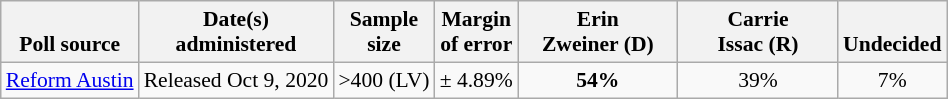<table class="wikitable" style="font-size:90%;text-align:center;">
<tr valign=bottom>
<th>Poll source</th>
<th>Date(s)<br>administered</th>
<th>Sample<br>size</th>
<th>Margin<br>of error</th>
<th style="width:100px;">Erin<br>Zweiner (D)</th>
<th style="width:100px;">Carrie<br>Issac (R)</th>
<th>Undecided</th>
</tr>
<tr>
<td style="text-align:left;"><a href='#'>Reform Austin</a></td>
<td>Released Oct 9, 2020</td>
<td>>400 (LV)</td>
<td>± 4.89%</td>
<td><strong>54%</strong></td>
<td>39%</td>
<td>7%</td>
</tr>
</table>
